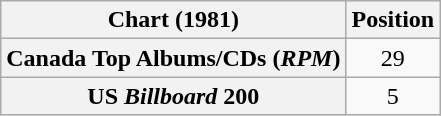<table class="wikitable plainrowheaders" style="text-align:center">
<tr>
<th scope="col">Chart (1981)</th>
<th scope="col">Position</th>
</tr>
<tr>
<th scope="row">Canada Top Albums/CDs (<em>RPM</em>)</th>
<td>29</td>
</tr>
<tr>
<th scope="row">US <em>Billboard</em> 200</th>
<td>5</td>
</tr>
</table>
